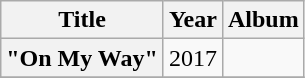<table class="wikitable plainrowheaders" style="text-align:center;">
<tr>
<th scope="col" rowspan="1">Title</th>
<th scope="col" rowspan="1">Year</th>
<th scope="col" rowspan="1">Album</th>
</tr>
<tr>
<th scope="row">"On My Way"<br></th>
<td>2017</td>
<td></td>
</tr>
<tr>
</tr>
</table>
